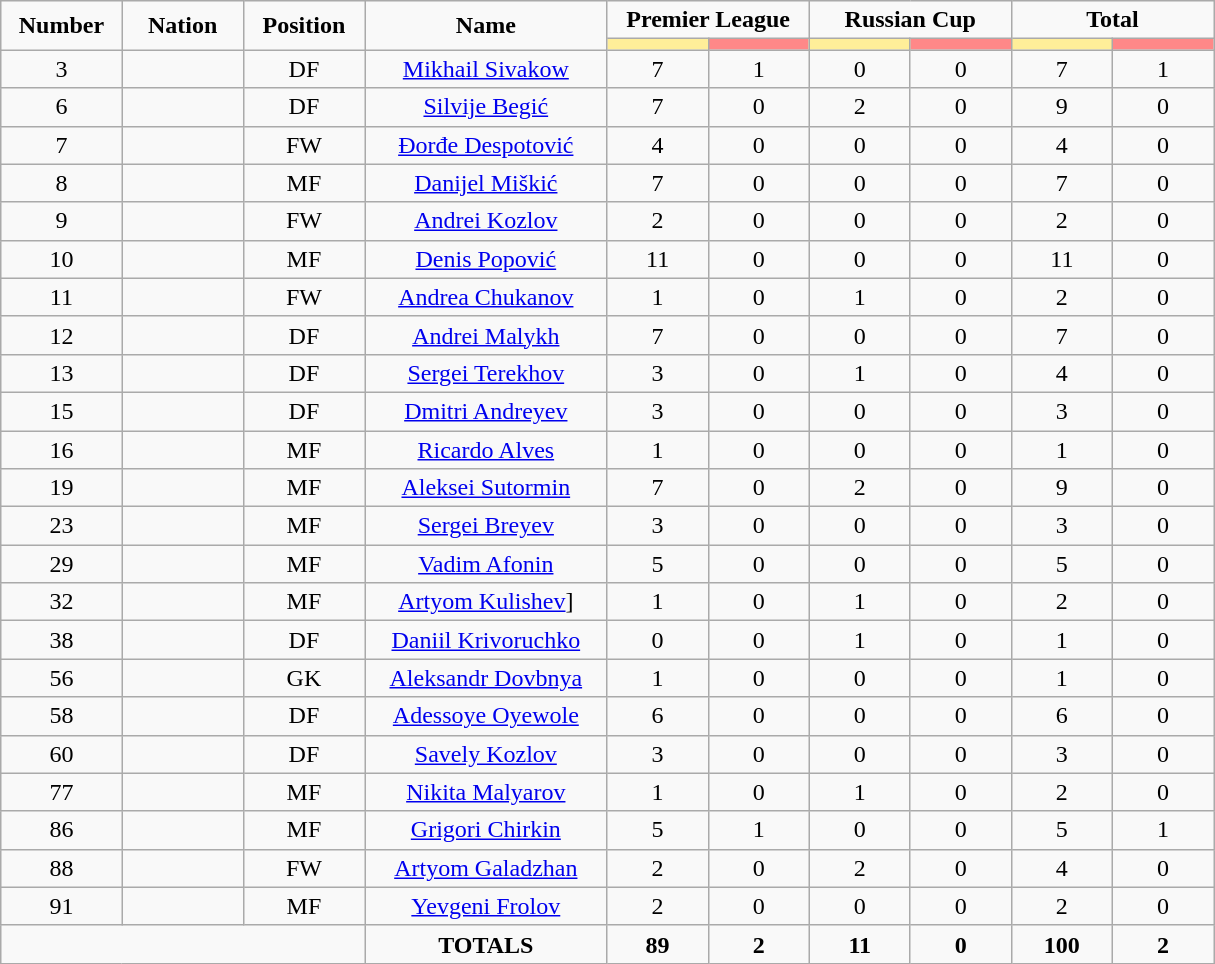<table class="wikitable" style="font-size: 100%; text-align: center;">
<tr>
<td rowspan="2" width="10%" align="center"><strong>Number</strong></td>
<td rowspan="2" width="10%" align="center"><strong>Nation</strong></td>
<td rowspan="2" width="10%" align="center"><strong>Position</strong></td>
<td rowspan="2" width="20%" align="center"><strong>Name</strong></td>
<td colspan="2" align="center"><strong>Premier League</strong></td>
<td colspan="2" align="center"><strong>Russian Cup</strong></td>
<td colspan="2" align="center"><strong>Total</strong></td>
</tr>
<tr>
<th width=60 style="background: #FFEE99"></th>
<th width=60 style="background: #FF8888"></th>
<th width=60 style="background: #FFEE99"></th>
<th width=60 style="background: #FF8888"></th>
<th width=60 style="background: #FFEE99"></th>
<th width=60 style="background: #FF8888"></th>
</tr>
<tr>
<td>3</td>
<td></td>
<td>DF</td>
<td><a href='#'>Mikhail Sivakow</a></td>
<td>7</td>
<td>1</td>
<td>0</td>
<td>0</td>
<td>7</td>
<td>1</td>
</tr>
<tr>
<td>6</td>
<td></td>
<td>DF</td>
<td><a href='#'>Silvije Begić</a></td>
<td>7</td>
<td>0</td>
<td>2</td>
<td>0</td>
<td>9</td>
<td>0</td>
</tr>
<tr>
<td>7</td>
<td></td>
<td>FW</td>
<td><a href='#'>Đorđe Despotović</a></td>
<td>4</td>
<td>0</td>
<td>0</td>
<td>0</td>
<td>4</td>
<td>0</td>
</tr>
<tr>
<td>8</td>
<td></td>
<td>MF</td>
<td><a href='#'>Danijel Miškić</a></td>
<td>7</td>
<td>0</td>
<td>0</td>
<td>0</td>
<td>7</td>
<td>0</td>
</tr>
<tr>
<td>9</td>
<td></td>
<td>FW</td>
<td><a href='#'>Andrei Kozlov</a></td>
<td>2</td>
<td>0</td>
<td>0</td>
<td>0</td>
<td>2</td>
<td>0</td>
</tr>
<tr>
<td>10</td>
<td></td>
<td>MF</td>
<td><a href='#'>Denis Popović</a></td>
<td>11</td>
<td>0</td>
<td>0</td>
<td>0</td>
<td>11</td>
<td>0</td>
</tr>
<tr>
<td>11</td>
<td></td>
<td>FW</td>
<td><a href='#'>Andrea Chukanov</a></td>
<td>1</td>
<td>0</td>
<td>1</td>
<td>0</td>
<td>2</td>
<td>0</td>
</tr>
<tr>
<td>12</td>
<td></td>
<td>DF</td>
<td><a href='#'>Andrei Malykh</a></td>
<td>7</td>
<td>0</td>
<td>0</td>
<td>0</td>
<td>7</td>
<td>0</td>
</tr>
<tr>
<td>13</td>
<td></td>
<td>DF</td>
<td><a href='#'>Sergei Terekhov</a></td>
<td>3</td>
<td>0</td>
<td>1</td>
<td>0</td>
<td>4</td>
<td>0</td>
</tr>
<tr>
<td>15</td>
<td></td>
<td>DF</td>
<td><a href='#'>Dmitri Andreyev</a></td>
<td>3</td>
<td>0</td>
<td>0</td>
<td>0</td>
<td>3</td>
<td>0</td>
</tr>
<tr>
<td>16</td>
<td></td>
<td>MF</td>
<td><a href='#'>Ricardo Alves</a></td>
<td>1</td>
<td>0</td>
<td>0</td>
<td>0</td>
<td>1</td>
<td>0</td>
</tr>
<tr>
<td>19</td>
<td></td>
<td>MF</td>
<td><a href='#'>Aleksei Sutormin</a></td>
<td>7</td>
<td>0</td>
<td>2</td>
<td>0</td>
<td>9</td>
<td>0</td>
</tr>
<tr>
<td>23</td>
<td></td>
<td>MF</td>
<td><a href='#'>Sergei Breyev</a></td>
<td>3</td>
<td>0</td>
<td>0</td>
<td>0</td>
<td>3</td>
<td>0</td>
</tr>
<tr>
<td>29</td>
<td></td>
<td>MF</td>
<td><a href='#'>Vadim Afonin</a></td>
<td>5</td>
<td>0</td>
<td>0</td>
<td>0</td>
<td>5</td>
<td>0</td>
</tr>
<tr>
<td>32</td>
<td></td>
<td>MF</td>
<td><a href='#'>Artyom Kulishev</a>]</td>
<td>1</td>
<td>0</td>
<td>1</td>
<td>0</td>
<td>2</td>
<td>0</td>
</tr>
<tr>
<td>38</td>
<td></td>
<td>DF</td>
<td><a href='#'>Daniil Krivoruchko</a></td>
<td>0</td>
<td>0</td>
<td>1</td>
<td>0</td>
<td>1</td>
<td>0</td>
</tr>
<tr>
<td>56</td>
<td></td>
<td>GK</td>
<td><a href='#'>Aleksandr Dovbnya</a></td>
<td>1</td>
<td>0</td>
<td>0</td>
<td>0</td>
<td>1</td>
<td>0</td>
</tr>
<tr>
<td>58</td>
<td></td>
<td>DF</td>
<td><a href='#'>Adessoye Oyewole</a></td>
<td>6</td>
<td>0</td>
<td>0</td>
<td>0</td>
<td>6</td>
<td>0</td>
</tr>
<tr>
<td>60</td>
<td></td>
<td>DF</td>
<td><a href='#'>Savely Kozlov</a></td>
<td>3</td>
<td>0</td>
<td>0</td>
<td>0</td>
<td>3</td>
<td>0</td>
</tr>
<tr>
<td>77</td>
<td></td>
<td>MF</td>
<td><a href='#'>Nikita Malyarov</a></td>
<td>1</td>
<td>0</td>
<td>1</td>
<td>0</td>
<td>2</td>
<td>0</td>
</tr>
<tr>
<td>86</td>
<td></td>
<td>MF</td>
<td><a href='#'>Grigori Chirkin</a></td>
<td>5</td>
<td>1</td>
<td>0</td>
<td>0</td>
<td>5</td>
<td>1</td>
</tr>
<tr>
<td>88</td>
<td></td>
<td>FW</td>
<td><a href='#'>Artyom Galadzhan</a></td>
<td>2</td>
<td>0</td>
<td>2</td>
<td>0</td>
<td>4</td>
<td>0</td>
</tr>
<tr>
<td>91</td>
<td></td>
<td>MF</td>
<td><a href='#'>Yevgeni Frolov</a></td>
<td>2</td>
<td>0</td>
<td>0</td>
<td>0</td>
<td>2</td>
<td>0</td>
</tr>
<tr>
<td colspan="3"></td>
<td><strong>TOTALS</strong></td>
<td><strong>89</strong></td>
<td><strong>2</strong></td>
<td><strong>11</strong></td>
<td><strong>0</strong></td>
<td><strong>100</strong></td>
<td><strong>2</strong></td>
</tr>
</table>
